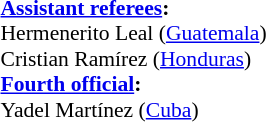<table width=100% style="font-size: 90%">
<tr>
<td><br>
<strong><a href='#'>Assistant referees</a>:</strong>
<br>Hermenerito Leal (<a href='#'>Guatemala</a>)
<br>Cristian Ramírez (<a href='#'>Honduras</a>)
<br><strong><a href='#'>Fourth official</a>:</strong>
<br>Yadel Martínez (<a href='#'>Cuba</a>)</td>
</tr>
</table>
